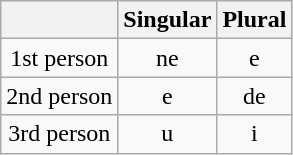<table class="wikitable" border="1" style="text-align:center">
<tr>
<th></th>
<th>Singular</th>
<th>Plural</th>
</tr>
<tr>
<td>1st person</td>
<td>ne</td>
<td>e</td>
</tr>
<tr>
<td>2nd person</td>
<td>e</td>
<td>de</td>
</tr>
<tr>
<td>3rd person</td>
<td>u</td>
<td>i</td>
</tr>
</table>
